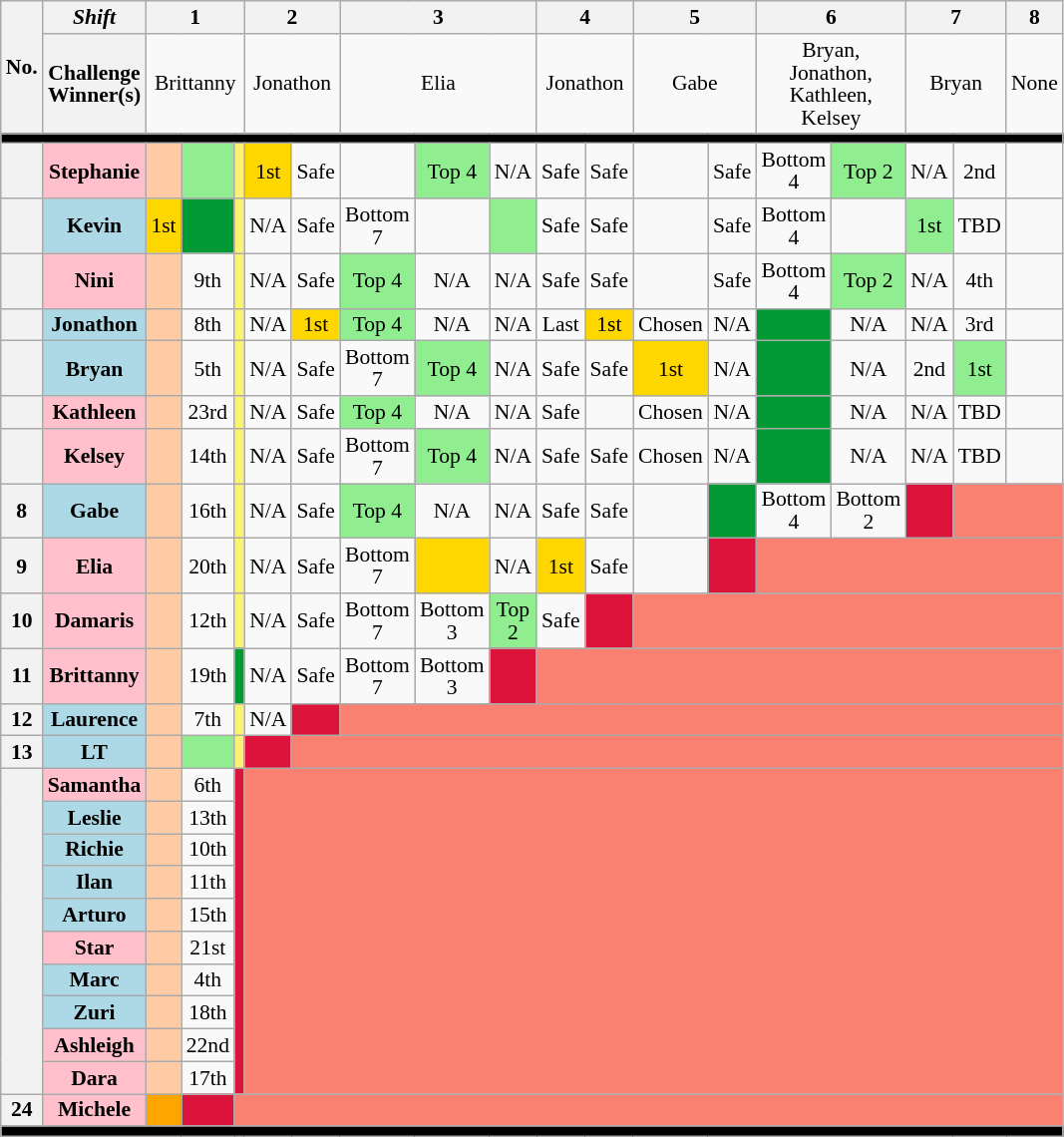<table class="wikitable" style="text-align:center; width:120px; font-size:90%; line-height:15px">
<tr>
<th rowspan=2>No.</th>
<th><em>Shift</em></th>
<th colspan=3>1</th>
<th colspan=2>2</th>
<th colspan=3>3</th>
<th colspan=2>4</th>
<th colspan=2>5</th>
<th colspan=2>6</th>
<th colspan=2>7</th>
<th colspan=3>8</th>
</tr>
<tr>
<th>Challenge<br>Winner(s)</th>
<td colspan=3>Brittanny</td>
<td colspan=2>Jonathon</td>
<td colspan=3>Elia</td>
<td colspan=2>Jonathon</td>
<td colspan=2>Gabe</td>
<td colspan=2>Bryan, Jonathon, Kathleen, Kelsey</td>
<td colspan=2>Bryan</td>
<td colspan=3>None</td>
</tr>
<tr>
<td colspan="29" style="background:black;"></td>
</tr>
<tr>
<th></th>
<th style="background:pink;">Stephanie</th>
<td style="background:#FFCBA4;"></td>
<td style="background:lightgreen;"></td>
<td style="background:#fbf373;"></td>
<td style="background:#FFD700;">1st</td>
<td>Safe</td>
<td></td>
<td style="background:lightgreen;">Top 4</td>
<td>N/A</td>
<td>Safe</td>
<td>Safe</td>
<td></td>
<td>Safe</td>
<td>Bottom 4</td>
<td style="background:lightgreen;">Top 2</td>
<td>N/A</td>
<td>2nd</td>
<td></td>
</tr>
<tr>
<th></th>
<th style="background:lightblue;">Kevin</th>
<td style="background:#FFD700;">1st</td>
<td style="background:#093;"><span> </span></td>
<td style="background:#fbf373;"></td>
<td>N/A</td>
<td>Safe</td>
<td>Bottom 7</td>
<td></td>
<td style="background:lightgreen;"></td>
<td>Safe</td>
<td>Safe</td>
<td></td>
<td>Safe</td>
<td>Bottom 4</td>
<td></td>
<td style="background:lightgreen;">1st</td>
<td>TBD</td>
<td></td>
</tr>
<tr>
<th></th>
<th style="background:pink;">Nini</th>
<td style="background:#FFCBA4;"></td>
<td>9th</td>
<td style="background:#fbf373;"></td>
<td>N/A</td>
<td>Safe</td>
<td style="background:lightgreen;">Top 4</td>
<td>N/A</td>
<td>N/A</td>
<td>Safe</td>
<td>Safe</td>
<td></td>
<td>Safe</td>
<td>Bottom 4</td>
<td style="background:lightgreen;">Top 2</td>
<td>N/A</td>
<td>4th</td>
<td></td>
</tr>
<tr>
<th></th>
<th style="background:lightblue;">Jonathon</th>
<td style="background:#FFCBA4;"></td>
<td>8th</td>
<td style="background:#fbf373;"></td>
<td>N/A</td>
<td style="background:#FFD700;">1st</td>
<td style="background:lightgreen;">Top 4</td>
<td>N/A</td>
<td>N/A</td>
<td>Last</td>
<td style="background:#FFD700;">1st</td>
<td>Chosen</td>
<td>N/A</td>
<td style="background:#093;"><span> </span></td>
<td>N/A</td>
<td>N/A</td>
<td>3rd</td>
<td></td>
</tr>
<tr>
<th></th>
<th style="background:lightblue;">Bryan</th>
<td style="background:#FFCBA4;"></td>
<td>5th</td>
<td style="background:#fbf373;"></td>
<td>N/A</td>
<td>Safe</td>
<td>Bottom 7</td>
<td style="background:lightgreen;">Top 4</td>
<td>N/A</td>
<td>Safe</td>
<td>Safe</td>
<td style="background:#FFD700;">1st</td>
<td>N/A</td>
<td style="background:#093;"><span> </span></td>
<td>N/A</td>
<td>2nd</td>
<td style="background:lightgreen;">1st</td>
<td></td>
</tr>
<tr>
<th></th>
<th style="background:pink;">Kathleen</th>
<td style="background:#FFCBA4;"></td>
<td>23rd</td>
<td style="background:#fbf373;"></td>
<td>N/A</td>
<td>Safe</td>
<td style="background:lightgreen;">Top 4</td>
<td>N/A</td>
<td>N/A</td>
<td>Safe</td>
<td></td>
<td>Chosen</td>
<td>N/A</td>
<td style="background:#093;"><span> </span></td>
<td>N/A</td>
<td>N/A</td>
<td>TBD</td>
<td></td>
</tr>
<tr>
<th></th>
<th style="background:pink;">Kelsey</th>
<td style="background:#FFCBA4;"></td>
<td>14th</td>
<td style="background:#fbf373;"></td>
<td>N/A</td>
<td>Safe</td>
<td>Bottom 7</td>
<td style="background:lightgreen;">Top 4</td>
<td>N/A</td>
<td>Safe</td>
<td>Safe</td>
<td>Chosen</td>
<td>N/A</td>
<td style="background:#093;"><span> </span></td>
<td>N/A</td>
<td>N/A</td>
<td>TBD</td>
<td></td>
</tr>
<tr>
<th>8</th>
<th style="background:lightblue;">Gabe</th>
<td style="background:#FFCBA4;"></td>
<td>16th</td>
<td style="background:#fbf373;"></td>
<td>N/A</td>
<td>Safe</td>
<td style="background:lightgreen;">Top 4</td>
<td>N/A</td>
<td>N/A</td>
<td>Safe</td>
<td>Safe</td>
<td></td>
<td style="background:#093;"><span> </span></td>
<td>Bottom 4</td>
<td>Bottom 2</td>
<td style="background:crimson;"></td>
<td colspan="122" style="background:salmon;"></td>
</tr>
<tr>
<th>9</th>
<th style="background:pink;">Elia</th>
<td style="background:#FFCBA4;"></td>
<td>20th</td>
<td style="background:#fbf373;"></td>
<td>N/A</td>
<td>Safe</td>
<td>Bottom 7</td>
<td style="background:#FFD700;"></td>
<td>N/A</td>
<td style="background:#FFD700;">1st</td>
<td>Safe</td>
<td></td>
<td style="background:crimson;"></td>
<td colspan="122" style="background:salmon;"></td>
</tr>
<tr>
<th>10</th>
<th style="background:pink;">Damaris</th>
<td style="background:#FFCBA4;"></td>
<td>12th</td>
<td style="background:#fbf373;"></td>
<td>N/A</td>
<td>Safe</td>
<td>Bottom 7</td>
<td>Bottom 3</td>
<td style="background:lightgreen;">Top 2</td>
<td>Safe</td>
<td style="background:crimson;"></td>
<td colspan="122" style="background:salmon;"></td>
</tr>
<tr>
<th>11</th>
<th style="background:pink;">Brittanny</th>
<td style="background:#FFCBA4;"></td>
<td>19th</td>
<td style="background:#093;"><span> </span></td>
<td>N/A</td>
<td>Safe</td>
<td>Bottom 7</td>
<td>Bottom 3</td>
<td style="background:crimson;"></td>
<td colspan="122" style="background:salmon;"></td>
</tr>
<tr>
<th>12</th>
<th style="background:lightblue;">Laurence</th>
<td style="background:#FFCBA4;"></td>
<td>7th</td>
<td style="background:#fbf373;"></td>
<td>N/A</td>
<td style="background:crimson;"></td>
<td colspan="122" style="background:salmon;"></td>
</tr>
<tr>
<th>13</th>
<th style="background:lightblue;">LT</th>
<td style="background:#FFCBA4;"></td>
<td style="background:lightgreen;"></td>
<td style="background:#fbf373;"></td>
<td style="background:crimson;"></td>
<td colspan="122" style="background:salmon;"></td>
</tr>
<tr>
<th rowspan="10"></th>
<th style="background:pink;">Samantha</th>
<td style="background:#FFCBA4;"></td>
<td>6th</td>
<td rowspan="10" style="background:crimson;"></td>
<td rowspan="10" colspan="122" style="background:salmon;"></td>
</tr>
<tr>
<th style="background:lightblue;">Leslie</th>
<td style="background:#FFCBA4;"></td>
<td>13th</td>
</tr>
<tr>
<th style="background:lightblue;">Richie</th>
<td style="background:#FFCBA4;"></td>
<td>10th</td>
</tr>
<tr>
<th style="background:lightblue;">Ilan</th>
<td style="background:#FFCBA4;"></td>
<td>11th</td>
</tr>
<tr>
<th style="background:lightblue;">Arturo</th>
<td style="background:#FFCBA4;"></td>
<td>15th</td>
</tr>
<tr>
<th style="background:pink;">Star</th>
<td style="background:#FFCBA4;"></td>
<td>21st</td>
</tr>
<tr>
<th style="background:lightblue;">Marc</th>
<td style="background:#FFCBA4;"></td>
<td>4th</td>
</tr>
<tr>
<th style="background:lightblue;">Zuri</th>
<td style="background:#FFCBA4;"></td>
<td>18th</td>
</tr>
<tr>
<th style="background:pink;">Ashleigh</th>
<td style="background:#FFCBA4;"></td>
<td>22nd</td>
</tr>
<tr>
<th style="background:pink;">Dara</th>
<td style="background:#FFCBA4;"></td>
<td>17th</td>
</tr>
<tr>
<th>24</th>
<th style="background:pink;">Michele</th>
<td style="background:orange;"></td>
<td style="background:crimson;"></td>
<td colspan="122" style="background:salmon;"></td>
</tr>
<tr>
<td colspan="20" style="background:black;"></td>
</tr>
</table>
